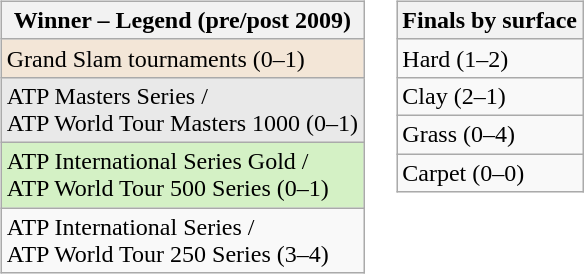<table width=40%>
<tr>
<td valign=top width=33% align=left><br><table class="wikitable sortable mw-collapsible mw-collapsed">
<tr>
<th>Winner – Legend (pre/post 2009)</th>
</tr>
<tr style="background:#f3e6d7;">
<td>Grand Slam tournaments (0–1)</td>
</tr>
<tr style="background:#e9e9e9;">
<td>ATP Masters Series / <br> ATP World Tour Masters 1000 (0–1)</td>
</tr>
<tr style="background:#d4f1c5;">
<td>ATP International Series Gold / <br> ATP World Tour 500 Series (0–1)</td>
</tr>
<tr>
<td>ATP International Series / <br> ATP World Tour 250 Series (3–4)</td>
</tr>
</table>
</td>
<td valign=top width=30% align=left><br><table class="wikitable sortable mw-collapsible mw-collapsed">
<tr>
<th>Finals by surface</th>
</tr>
<tr>
<td>Hard (1–2)</td>
</tr>
<tr>
<td>Clay (2–1)</td>
</tr>
<tr>
<td>Grass (0–4)</td>
</tr>
<tr>
<td>Carpet (0–0)</td>
</tr>
</table>
</td>
</tr>
</table>
